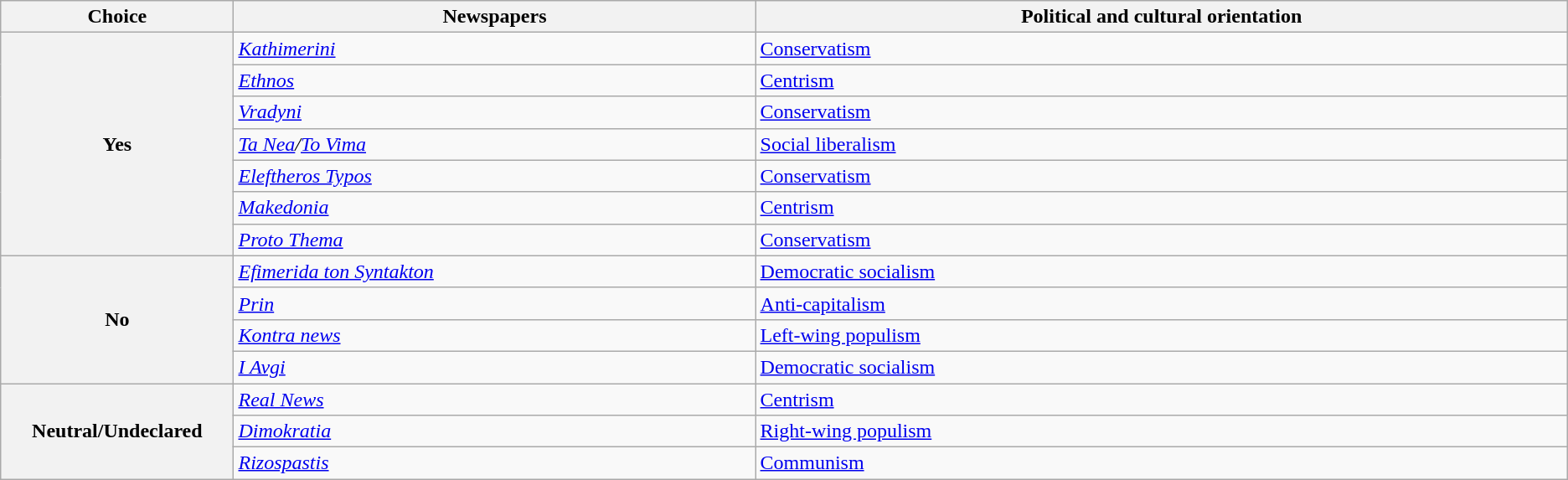<table class="wikitable">
<tr>
<th width=4%>Choice</th>
<th width=18%>Newspapers</th>
<th width=28%>Political and cultural orientation</th>
</tr>
<tr>
<th rowspan=7> Yes</th>
<td><em><a href='#'>Kathimerini</a></em></td>
<td><a href='#'>Conservatism</a></td>
</tr>
<tr>
<td><em><a href='#'>Ethnos</a></em></td>
<td><a href='#'>Centrism</a></td>
</tr>
<tr>
<td><em><a href='#'>Vradyni</a></em></td>
<td><a href='#'>Conservatism</a></td>
</tr>
<tr>
<td><em><a href='#'>Ta Nea</a>/<a href='#'>To Vima</a></em></td>
<td><a href='#'>Social liberalism</a></td>
</tr>
<tr>
<td><em><a href='#'>Eleftheros Typos</a></em></td>
<td><a href='#'>Conservatism</a></td>
</tr>
<tr>
<td><em><a href='#'>Makedonia</a></em></td>
<td><a href='#'>Centrism</a></td>
</tr>
<tr>
<td><em><a href='#'>Proto Thema</a></em></td>
<td><a href='#'>Conservatism</a></td>
</tr>
<tr>
<th rowspan=4> No</th>
<td><em><a href='#'>Efimerida ton Syntakton</a></em></td>
<td><a href='#'>Democratic socialism</a></td>
</tr>
<tr>
<td><em><a href='#'>Prin</a></em></td>
<td><a href='#'>Anti-capitalism</a></td>
</tr>
<tr>
<td><em><a href='#'>Kontra news</a></em></td>
<td><a href='#'>Left-wing populism</a></td>
</tr>
<tr>
<td><em><a href='#'>I Avgi</a></em></td>
<td><a href='#'>Democratic socialism</a></td>
</tr>
<tr>
<th rowspan=3>Neutral/Undeclared</th>
<td><em><a href='#'>Real News</a></em></td>
<td><a href='#'>Centrism</a></td>
</tr>
<tr>
<td><em><a href='#'>Dimokratia</a></em></td>
<td><a href='#'>Right-wing populism</a></td>
</tr>
<tr>
<td><em><a href='#'>Rizospastis</a></em></td>
<td><a href='#'>Communism</a></td>
</tr>
</table>
